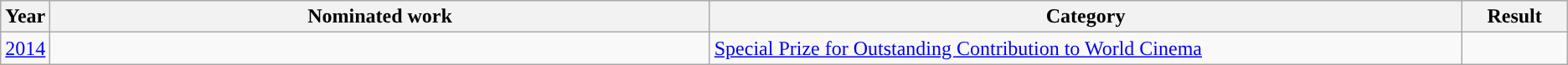<table class="wikitable">
<tr>
<th scope="col" style="width:1em;">Year</th>
<th scope="col" style="width:35em;">Nominated work</th>
<th scope="col" style="width:40em;">Category</th>
<th scope="col" style="width:5em;">Result</th>
</tr>
<tr>
<td><a href='#'>2014</a></td>
<td></td>
<td><a href='#'>Special Prize for Outstanding Contribution to World Cinema</a></td>
<td></td>
</tr>
</table>
